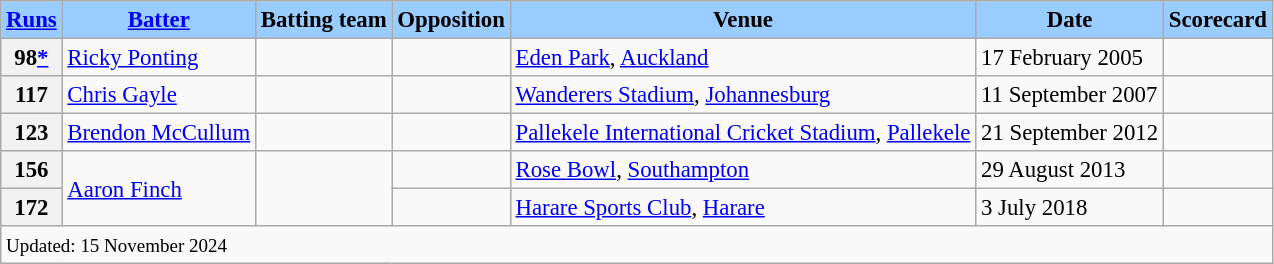<table class="wikitable sortable defaultleft col7center" style="font-size: 95%">
<tr>
<th scope="col" style="background-color:#9cf;"><a href='#'>Runs</a></th>
<th scope="col" style="background-color:#9cf;"><a href='#'>Batter</a></th>
<th scope="col" style="background-color:#9cf;">Batting team</th>
<th scope="col" style="background-color:#9cf;">Opposition</th>
<th scope="col" style="background-color:#9cf;">Venue</th>
<th scope="col" style="background-color:#9cf;">Date</th>
<th scope="col" style="background-color:#9cf;">Scorecard</th>
</tr>
<tr>
<th>98<a href='#'>*</a></th>
<td><a href='#'>Ricky Ponting</a></td>
<td></td>
<td></td>
<td><a href='#'>Eden Park</a>, <a href='#'>Auckland</a></td>
<td>17 February 2005</td>
<td></td>
</tr>
<tr>
<th>117</th>
<td><a href='#'>Chris Gayle</a></td>
<td></td>
<td></td>
<td><a href='#'>Wanderers Stadium</a>, <a href='#'>Johannesburg</a></td>
<td>11 September 2007</td>
<td></td>
</tr>
<tr>
<th>123</th>
<td><a href='#'>Brendon McCullum</a></td>
<td></td>
<td></td>
<td><a href='#'>Pallekele International Cricket Stadium</a>, <a href='#'>Pallekele</a></td>
<td>21 September 2012</td>
<td></td>
</tr>
<tr>
<th>156</th>
<td rowspan=2><a href='#'>Aaron Finch</a></td>
<td rowspan=2></td>
<td></td>
<td><a href='#'>Rose Bowl</a>, <a href='#'>Southampton</a></td>
<td>29 August 2013</td>
<td></td>
</tr>
<tr>
<th>172</th>
<td></td>
<td><a href='#'>Harare Sports Club</a>, <a href='#'>Harare</a></td>
<td>3 July 2018</td>
<td style="text-align:center;"></td>
</tr>
<tr class="sortbottom">
<td colspan="7" style="text-align:left;"><small>Updated: 15 November 2024</small></td>
</tr>
</table>
